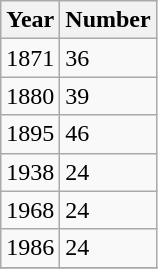<table class="wikitable sortable">
<tr>
<th>Year</th>
<th>Number</th>
</tr>
<tr>
<td>1871</td>
<td>36 </td>
</tr>
<tr>
<td>1880</td>
<td>39 </td>
</tr>
<tr>
<td>1895</td>
<td>46 </td>
</tr>
<tr>
<td>1938</td>
<td>24 </td>
</tr>
<tr>
<td>1968</td>
<td>24 </td>
</tr>
<tr>
<td>1986</td>
<td>24 </td>
</tr>
<tr>
</tr>
</table>
